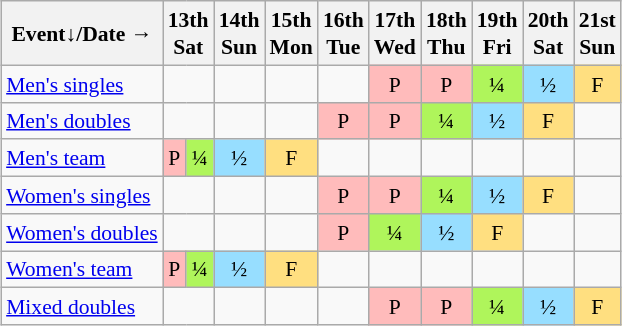<table class="wikitable" style="margin:0.5em auto; font-size:90%; line-height:1.25em; text-align:center;">
<tr>
<th>Event↓/Date →</th>
<th colspan=2>13th<br>Sat</th>
<th>14th<br>Sun</th>
<th>15th<br>Mon</th>
<th>16th<br>Tue</th>
<th>17th<br>Wed</th>
<th>18th<br>Thu</th>
<th>19th<br>Fri</th>
<th>20th<br>Sat</th>
<th>21st<br>Sun</th>
</tr>
<tr>
<td align="left"><a href='#'>Men's singles</a></td>
<td colspan=2></td>
<td></td>
<td></td>
<td></td>
<td bgcolor="#FFBBBB">P</td>
<td bgcolor="#FFBBBB">P</td>
<td bgcolor="#AFF55B">¼</td>
<td bgcolor="#97DEFF">½</td>
<td bgcolor="#FFDF80">F</td>
</tr>
<tr>
<td align="left"><a href='#'>Men's doubles</a></td>
<td colspan=2></td>
<td></td>
<td></td>
<td bgcolor="#FFBBBB">P</td>
<td bgcolor="#FFBBBB">P</td>
<td bgcolor="#AFF55B">¼</td>
<td bgcolor="#97DEFF">½</td>
<td bgcolor="#FFDF80">F</td>
<td></td>
</tr>
<tr>
<td align="left"><a href='#'>Men's team</a></td>
<td bgcolor="#FFBBBB">P</td>
<td bgcolor="#AFF55B">¼</td>
<td bgcolor="#97DEFF">½</td>
<td bgcolor="#FFDF80">F</td>
<td></td>
<td></td>
<td></td>
<td></td>
<td></td>
<td></td>
</tr>
<tr>
<td align="left"><a href='#'>Women's singles</a></td>
<td colspan=2></td>
<td></td>
<td></td>
<td bgcolor="#FFBBBB">P</td>
<td bgcolor="#FFBBBB">P</td>
<td bgcolor="#AFF55B">¼</td>
<td bgcolor="#97DEFF">½</td>
<td bgcolor="#FFDF80">F</td>
<td></td>
</tr>
<tr>
<td align="left"><a href='#'>Women's doubles</a></td>
<td colspan=2></td>
<td></td>
<td></td>
<td bgcolor="#FFBBBB">P</td>
<td bgcolor="#AFF55B">¼</td>
<td bgcolor="#97DEFF">½</td>
<td bgcolor="#FFDF80">F</td>
<td></td>
<td></td>
</tr>
<tr>
<td align="left"><a href='#'>Women's team</a></td>
<td bgcolor="#FFBBBB">P</td>
<td bgcolor="#AFF55B">¼</td>
<td bgcolor="#97DEFF">½</td>
<td bgcolor="#FFDF80">F</td>
<td></td>
<td></td>
<td></td>
<td></td>
<td></td>
<td></td>
</tr>
<tr>
<td align="left"><a href='#'>Mixed doubles</a></td>
<td colspan=2></td>
<td></td>
<td></td>
<td></td>
<td bgcolor="#FFBBBB">P</td>
<td bgcolor="#FFBBBB">P</td>
<td bgcolor="#AFF55B">¼</td>
<td bgcolor="#97DEFF">½</td>
<td bgcolor="#FFDF80">F</td>
</tr>
</table>
